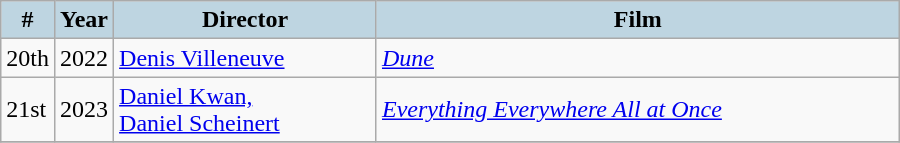<table class="wikitable" style="width:600px">
<tr>
<th style="background:#BED5E1; width:10px">#</th>
<th style="background:#BED5E1; width:10px">Year</th>
<th style="background:#BED5E1;">Director</th>
<th style="background:#BED5E1;">Film</th>
</tr>
<tr>
<td>20th</td>
<td>2022</td>
<td><a href='#'>Denis Villeneuve</a></td>
<td><em><a href='#'>Dune</a></em></td>
</tr>
<tr>
<td>21st</td>
<td>2023</td>
<td><a href='#'>Daniel Kwan,<br>Daniel Scheinert</a></td>
<td><em><a href='#'>Everything Everywhere All at Once</a></em></td>
</tr>
<tr>
</tr>
</table>
